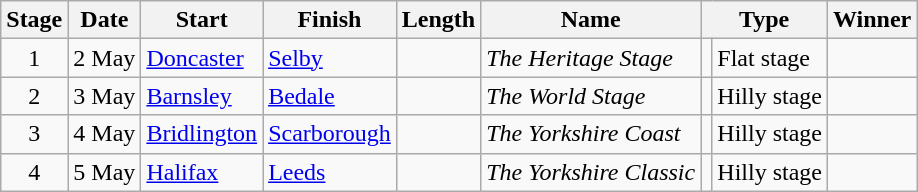<table class="wikitable">
<tr>
<th>Stage</th>
<th>Date</th>
<th>Start</th>
<th>Finish</th>
<th>Length</th>
<th>Name</th>
<th colspan="2">Type</th>
<th>Winner</th>
</tr>
<tr>
<td style="text-align:center;">1</td>
<td>2 May</td>
<td><a href='#'>Doncaster</a></td>
<td><a href='#'>Selby</a></td>
<td></td>
<td><em>The Heritage Stage</em></td>
<td></td>
<td>Flat stage</td>
<td></td>
</tr>
<tr>
<td style="text-align:center;">2</td>
<td>3 May</td>
<td><a href='#'>Barnsley</a></td>
<td><a href='#'>Bedale</a></td>
<td></td>
<td><em>The World Stage</em></td>
<td></td>
<td>Hilly stage</td>
<td></td>
</tr>
<tr>
<td style="text-align:center;">3</td>
<td>4 May</td>
<td><a href='#'>Bridlington</a></td>
<td><a href='#'>Scarborough</a></td>
<td></td>
<td><em>The Yorkshire Coast</em></td>
<td></td>
<td>Hilly stage</td>
<td></td>
</tr>
<tr>
<td style="text-align:center;">4</td>
<td>5 May</td>
<td><a href='#'>Halifax</a></td>
<td><a href='#'>Leeds</a></td>
<td></td>
<td><em>The Yorkshire Classic</em></td>
<td></td>
<td>Hilly stage</td>
<td></td>
</tr>
</table>
